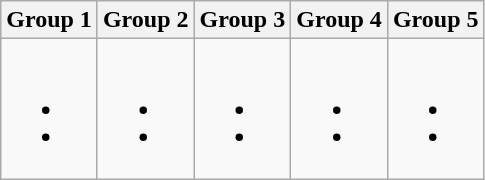<table class="wikitable" border="1">
<tr>
<th>Group 1</th>
<th>Group 2</th>
<th>Group 3</th>
<th>Group 4</th>
<th>Group 5</th>
</tr>
<tr>
<td><br><ul><li></li><li></li></ul></td>
<td><br><ul><li></li><li></li></ul></td>
<td><br><ul><li></li><li></li></ul></td>
<td><br><ul><li></li><li></li></ul></td>
<td><br><ul><li></li><li></li></ul></td>
</tr>
</table>
